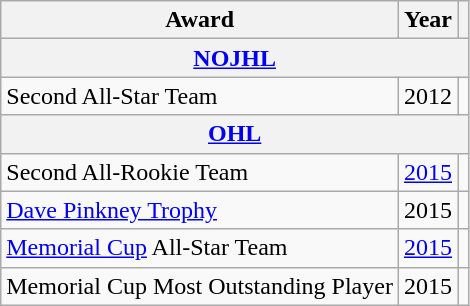<table class="wikitable">
<tr>
<th>Award</th>
<th>Year</th>
<th></th>
</tr>
<tr>
<th colspan="3"><a href='#'>NOJHL</a></th>
</tr>
<tr>
<td>Second All-Star Team</td>
<td>2012</td>
<td></td>
</tr>
<tr>
<th colspan="3"><a href='#'>OHL</a></th>
</tr>
<tr>
<td>Second All-Rookie Team</td>
<td><a href='#'>2015</a></td>
<td></td>
</tr>
<tr>
<td><a href='#'>Dave Pinkney Trophy</a></td>
<td>2015</td>
<td></td>
</tr>
<tr>
<td><a href='#'>Memorial Cup</a> All-Star Team</td>
<td><a href='#'>2015</a></td>
<td></td>
</tr>
<tr>
<td>Memorial Cup Most Outstanding Player</td>
<td>2015</td>
<td></td>
</tr>
</table>
